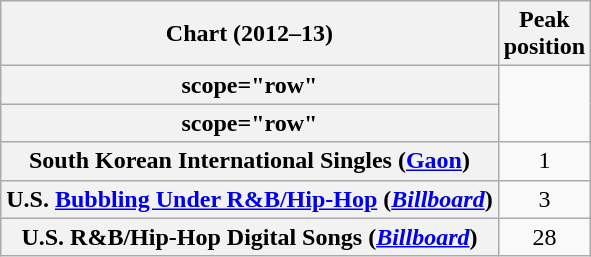<table class="wikitable sortable plainrowheaders" style="text-align:center;">
<tr>
<th scope="col">Chart (2012–13)</th>
<th>Peak<br>position</th>
</tr>
<tr>
<th>scope="row" </th>
</tr>
<tr>
<th>scope="row" </th>
</tr>
<tr>
<th scope="row">South Korean International Singles (<a href='#'>Gaon</a>)</th>
<td>1</td>
</tr>
<tr>
<th scope="row">U.S. <a href='#'>Bubbling Under R&B/Hip-Hop</a> (<em><a href='#'>Billboard</a></em>)</th>
<td>3</td>
</tr>
<tr>
<th scope="row">U.S. R&B/Hip-Hop Digital Songs (<em><a href='#'>Billboard</a></em>)</th>
<td>28</td>
</tr>
</table>
